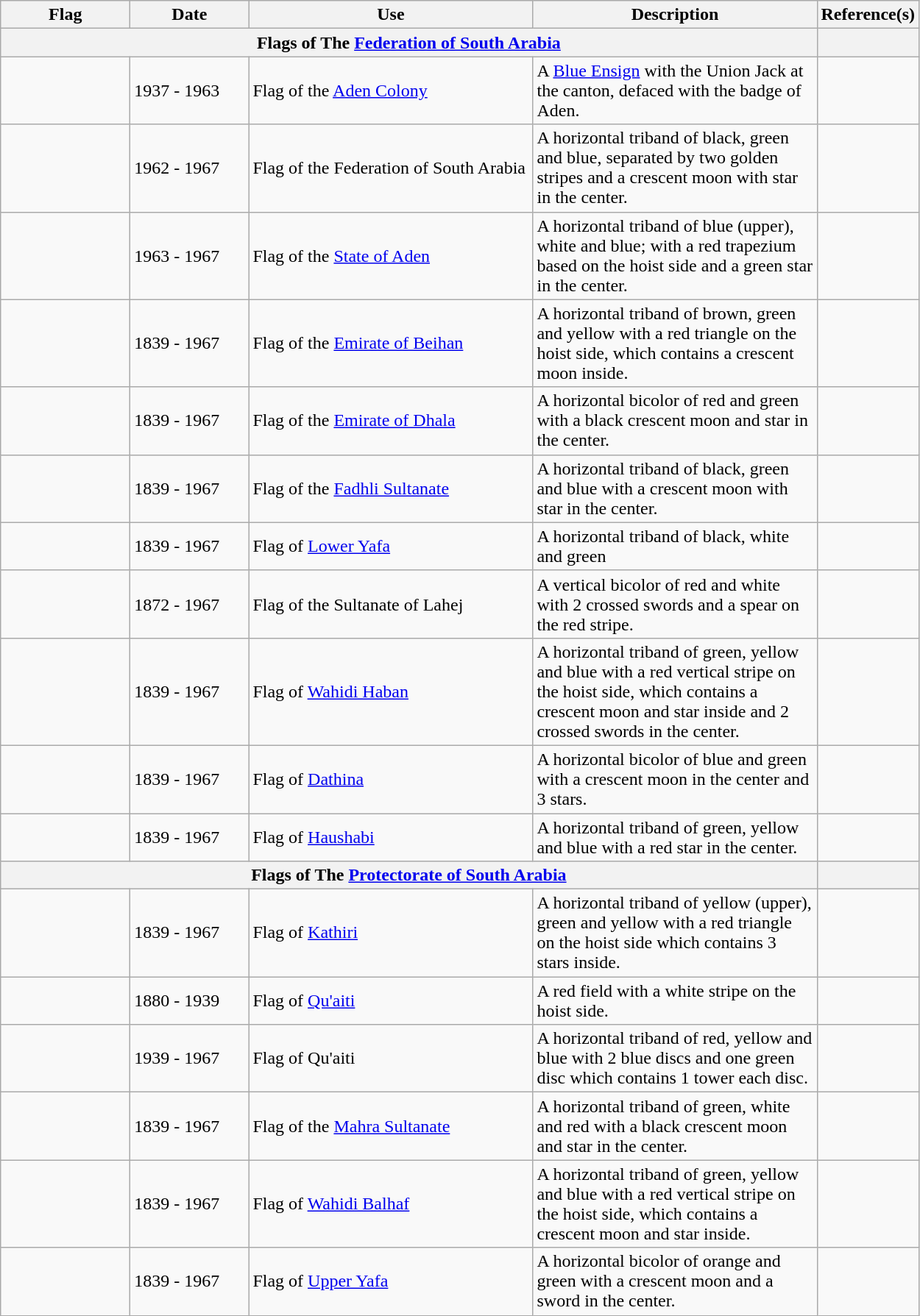<table class="wikitable">
<tr>
<th style="width:110px;">Flag</th>
<th style="width:100px;">Date</th>
<th style="width:250px;">Use</th>
<th style="width:250px;">Description</th>
<th>Reference(s)</th>
</tr>
<tr>
<th colspan="4">Flags of The <a href='#'>Federation of South Arabia</a></th>
<th></th>
</tr>
<tr>
<td></td>
<td>1937 - 1963</td>
<td>Flag of the <a href='#'>Aden Colony</a></td>
<td>A <a href='#'>Blue Ensign</a> with the Union Jack at the canton, defaced with the badge of Aden.</td>
<td></td>
</tr>
<tr>
<td></td>
<td>1962 - 1967</td>
<td>Flag of the Federation of South Arabia</td>
<td>A horizontal triband of black, green and blue, separated by two golden stripes and a crescent moon with star in the center.</td>
<td></td>
</tr>
<tr>
<td></td>
<td>1963 - 1967</td>
<td>Flag of the <a href='#'>State of Aden</a></td>
<td>A horizontal triband of blue (upper), white and blue; with a red trapezium based on the hoist side and a green star in the center.</td>
<td></td>
</tr>
<tr>
<td></td>
<td>1839 - 1967</td>
<td>Flag of the <a href='#'>Emirate of Beihan</a></td>
<td>A horizontal triband of brown, green and yellow with a red triangle on the hoist side, which contains a crescent moon inside.</td>
<td></td>
</tr>
<tr>
<td></td>
<td>1839 - 1967</td>
<td>Flag of the <a href='#'>Emirate of Dhala</a></td>
<td>A horizontal bicolor of red and green with a black crescent moon and star in the center.</td>
<td></td>
</tr>
<tr>
<td></td>
<td>1839 - 1967</td>
<td>Flag of the <a href='#'>Fadhli Sultanate</a></td>
<td>A horizontal triband of black, green and blue with a crescent moon with star in the center.</td>
<td></td>
</tr>
<tr>
<td></td>
<td>1839 - 1967</td>
<td>Flag of <a href='#'>Lower Yafa</a></td>
<td>A horizontal triband of black, white and green</td>
<td></td>
</tr>
<tr>
<td></td>
<td>1872 - 1967</td>
<td>Flag of the Sultanate of Lahej</td>
<td>A vertical bicolor of red and white with 2 crossed swords and a spear on the red stripe.</td>
<td></td>
</tr>
<tr>
<td></td>
<td>1839 - 1967</td>
<td>Flag of <a href='#'>Wahidi Haban</a></td>
<td>A horizontal triband of green, yellow and blue with a red vertical stripe on the hoist side, which contains a crescent moon and star inside and 2 crossed swords in the center.</td>
<td></td>
</tr>
<tr>
<td></td>
<td>1839 - 1967</td>
<td>Flag of <a href='#'>Dathina</a></td>
<td>A horizontal bicolor of blue and green with a crescent moon in the center and 3 stars.</td>
<td></td>
</tr>
<tr>
<td></td>
<td>1839 - 1967</td>
<td>Flag of <a href='#'>Haushabi</a></td>
<td>A horizontal triband of green, yellow and blue with a red star in the center.</td>
<td></td>
</tr>
<tr>
<th colspan="4">Flags of The <a href='#'>Protectorate of South Arabia</a></th>
<th></th>
</tr>
<tr>
<td></td>
<td>1839 - 1967</td>
<td>Flag of <a href='#'>Kathiri</a></td>
<td>A horizontal triband of yellow (upper), green and yellow with a red triangle on the hoist side which contains 3 stars inside.</td>
<td></td>
</tr>
<tr>
<td></td>
<td>1880 - 1939</td>
<td>Flag of <a href='#'>Qu'aiti</a></td>
<td>A red field with a white stripe on the hoist side.</td>
<td></td>
</tr>
<tr>
<td></td>
<td>1939 - 1967</td>
<td>Flag of Qu'aiti</td>
<td>A horizontal triband of red, yellow and blue with 2 blue discs and one green disc which contains 1 tower each disc.</td>
<td></td>
</tr>
<tr>
<td></td>
<td>1839 - 1967</td>
<td>Flag of the <a href='#'>Mahra Sultanate</a></td>
<td>A horizontal triband of green, white and red with a black crescent moon and star in the center.</td>
<td></td>
</tr>
<tr>
<td></td>
<td>1839 - 1967</td>
<td>Flag of <a href='#'>Wahidi Balhaf</a></td>
<td>A horizontal triband of green, yellow and blue with a red vertical stripe on the hoist side, which contains a crescent moon and star inside.</td>
<td></td>
</tr>
<tr>
<td></td>
<td>1839 - 1967</td>
<td>Flag of <a href='#'>Upper Yafa</a></td>
<td>A horizontal bicolor of orange and green with a crescent moon and a sword in the center.</td>
<td></td>
</tr>
</table>
